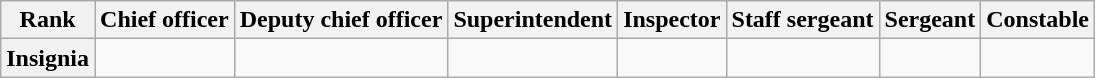<table class="wikitable">
<tr>
<th>Rank</th>
<th>Chief officer</th>
<th>Deputy chief officer</th>
<th>Superintendent</th>
<th>Inspector</th>
<th>Staff sergeant</th>
<th>Sergeant</th>
<th>Constable</th>
</tr>
<tr>
<th>Insignia</th>
<td></td>
<td></td>
<td></td>
<td></td>
<td></td>
<td></td>
<td></td>
</tr>
</table>
